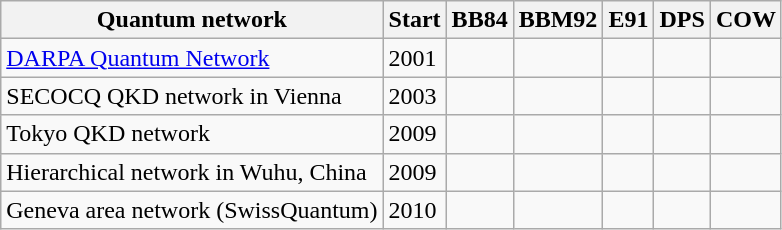<table class="wikitable sortable">
<tr>
<th>Quantum network</th>
<th>Start</th>
<th>BB84</th>
<th>BBM92</th>
<th>E91</th>
<th>DPS</th>
<th>COW</th>
</tr>
<tr>
<td><a href='#'>DARPA Quantum Network</a></td>
<td>2001</td>
<td></td>
<td></td>
<td></td>
<td></td>
<td></td>
</tr>
<tr>
<td>SECOCQ QKD network in Vienna</td>
<td>2003</td>
<td></td>
<td></td>
<td></td>
<td></td>
<td></td>
</tr>
<tr>
<td>Tokyo QKD network</td>
<td>2009</td>
<td></td>
<td></td>
<td></td>
<td></td>
<td></td>
</tr>
<tr>
<td>Hierarchical network in Wuhu, China</td>
<td>2009</td>
<td></td>
<td></td>
<td></td>
<td></td>
<td></td>
</tr>
<tr>
<td>Geneva area network (SwissQuantum)</td>
<td>2010</td>
<td></td>
<td></td>
<td></td>
<td></td>
<td></td>
</tr>
</table>
